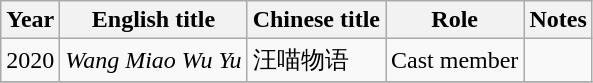<table class="wikitable sortable">
<tr>
<th>Year</th>
<th>English title</th>
<th>Chinese title</th>
<th>Role</th>
<th class="unsortable">Notes</th>
</tr>
<tr>
<td>2020</td>
<td><em>Wang Miao Wu Yu</em></td>
<td>汪喵物语</td>
<td>Cast member</td>
<td></td>
</tr>
<tr>
</tr>
</table>
